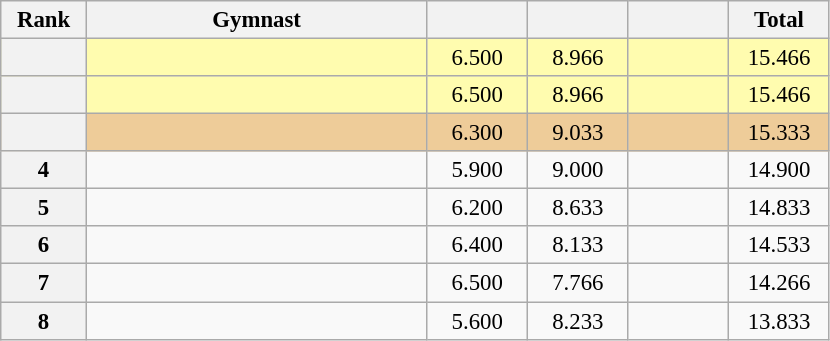<table class="wikitable sortable" style="text-align:center; font-size:95%">
<tr>
<th scope="col" style="width:50px;">Rank</th>
<th scope="col" style="width:220px;">Gymnast</th>
<th scope="col" style="width:60px;"></th>
<th scope="col" style="width:60px;"></th>
<th scope="col" style="width:60px;"></th>
<th scope="col" style="width:60px;">Total</th>
</tr>
<tr style="background:#fffcaf;">
<th scope=row style="text-align:center"></th>
<td style="text-align:left;"></td>
<td>6.500</td>
<td>8.966</td>
<td></td>
<td>15.466</td>
</tr>
<tr style="background:#fffcaf;">
<th scope=row style="text-align:center"></th>
<td style="text-align:left;"></td>
<td>6.500</td>
<td>8.966</td>
<td></td>
<td>15.466</td>
</tr>
<tr style="background:#ec9;">
<th scope=row style="text-align:center"></th>
<td style="text-align:left;"></td>
<td>6.300</td>
<td>9.033</td>
<td></td>
<td>15.333</td>
</tr>
<tr>
<th scope=row style="text-align:center">4</th>
<td style="text-align:left;"></td>
<td>5.900</td>
<td>9.000</td>
<td></td>
<td>14.900</td>
</tr>
<tr>
<th scope=row style="text-align:center">5</th>
<td style="text-align:left;"></td>
<td>6.200</td>
<td>8.633</td>
<td></td>
<td>14.833</td>
</tr>
<tr>
<th scope=row style="text-align:center">6</th>
<td style="text-align:left;"></td>
<td>6.400</td>
<td>8.133</td>
<td></td>
<td>14.533</td>
</tr>
<tr>
<th scope=row style="text-align:center">7</th>
<td style="text-align:left;"></td>
<td>6.500</td>
<td>7.766</td>
<td></td>
<td>14.266</td>
</tr>
<tr>
<th scope=row style="text-align:center">8</th>
<td style="text-align:left;"></td>
<td>5.600</td>
<td>8.233</td>
<td></td>
<td>13.833</td>
</tr>
</table>
